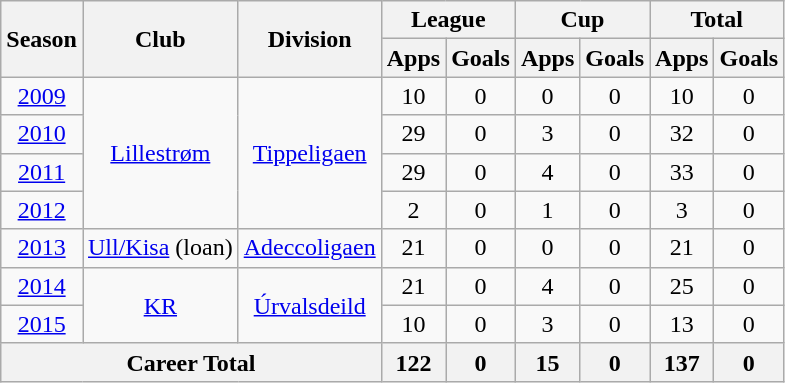<table class="wikitable" style="text-align: center;">
<tr>
<th rowspan="2">Season</th>
<th rowspan="2">Club</th>
<th rowspan="2">Division</th>
<th colspan="2">League</th>
<th colspan="2">Cup</th>
<th colspan="2">Total</th>
</tr>
<tr>
<th>Apps</th>
<th>Goals</th>
<th>Apps</th>
<th>Goals</th>
<th>Apps</th>
<th>Goals</th>
</tr>
<tr>
<td><a href='#'>2009</a></td>
<td rowspan="4" valign="center"><a href='#'>Lillestrøm</a></td>
<td rowspan="4" valign="center"><a href='#'>Tippeligaen</a></td>
<td>10</td>
<td>0</td>
<td>0</td>
<td>0</td>
<td>10</td>
<td>0</td>
</tr>
<tr>
<td><a href='#'>2010</a></td>
<td>29</td>
<td>0</td>
<td>3</td>
<td>0</td>
<td>32</td>
<td>0</td>
</tr>
<tr>
<td><a href='#'>2011</a></td>
<td>29</td>
<td>0</td>
<td>4</td>
<td>0</td>
<td>33</td>
<td>0</td>
</tr>
<tr>
<td><a href='#'>2012</a></td>
<td>2</td>
<td>0</td>
<td>1</td>
<td>0</td>
<td>3</td>
<td>0</td>
</tr>
<tr>
<td><a href='#'>2013</a></td>
<td rowspan="1" valign="center"><a href='#'>Ull/Kisa</a> (loan)</td>
<td rowspan="1" valign="center"><a href='#'>Adeccoligaen</a></td>
<td>21</td>
<td>0</td>
<td>0</td>
<td>0</td>
<td>21</td>
<td>0</td>
</tr>
<tr>
<td><a href='#'>2014</a></td>
<td rowspan="2" valign="center"><a href='#'>KR</a></td>
<td rowspan="2" valign="center"><a href='#'>Úrvalsdeild</a></td>
<td>21</td>
<td>0</td>
<td>4</td>
<td>0</td>
<td>25</td>
<td>0</td>
</tr>
<tr>
<td><a href='#'>2015</a></td>
<td>10</td>
<td>0</td>
<td>3</td>
<td>0</td>
<td>13</td>
<td>0</td>
</tr>
<tr>
<th colspan="3">Career Total</th>
<th>122</th>
<th>0</th>
<th>15</th>
<th>0</th>
<th>137</th>
<th>0</th>
</tr>
</table>
